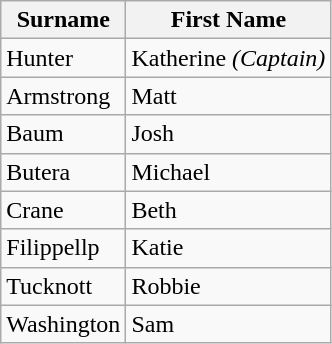<table class="wikitable mw-collapsible mw-collapsed">
<tr>
<th>Surname</th>
<th>First Name</th>
</tr>
<tr>
<td>Hunter</td>
<td>Katherine <em>(Captain)</em></td>
</tr>
<tr>
<td>Armstrong</td>
<td>Matt</td>
</tr>
<tr>
<td>Baum</td>
<td>Josh</td>
</tr>
<tr>
<td>Butera</td>
<td>Michael</td>
</tr>
<tr>
<td>Crane</td>
<td>Beth</td>
</tr>
<tr>
<td>Filippellp</td>
<td>Katie</td>
</tr>
<tr>
<td>Tucknott</td>
<td>Robbie</td>
</tr>
<tr>
<td>Washington</td>
<td>Sam</td>
</tr>
</table>
